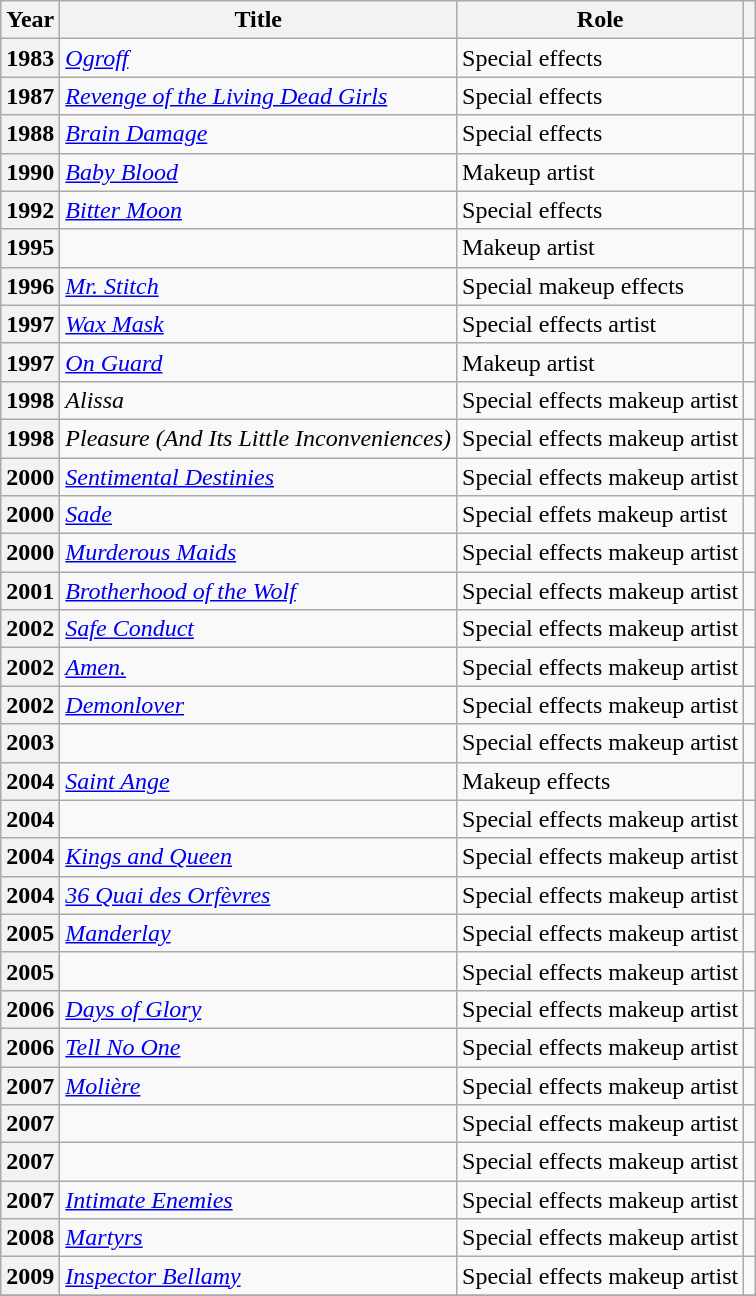<table class="wikitable plainrowheaders sortable" style="margin-right: 0;">
<tr>
<th scope="col">Year</th>
<th scope="col">Title</th>
<th scope="col" class="unsortable">Role</th>
<th scope="col" class="unsortable"></th>
</tr>
<tr>
<th scope="row">1983</th>
<td><em><a href='#'>Ogroff</a></em></td>
<td>Special effects</td>
<td style="text-align:center;"></td>
</tr>
<tr>
<th scope="row">1987</th>
<td><em><a href='#'>Revenge of the Living Dead Girls</a></em></td>
<td>Special effects</td>
<td style="text-align:center;"></td>
</tr>
<tr>
<th scope="row">1988</th>
<td><em><a href='#'>Brain Damage</a></em></td>
<td>Special effects</td>
<td style="text-align:center;"></td>
</tr>
<tr>
<th scope="row">1990</th>
<td><em><a href='#'>Baby Blood</a></em></td>
<td>Makeup artist</td>
<td style="text-align:center;"></td>
</tr>
<tr>
<th scope="row">1992</th>
<td><em><a href='#'>Bitter Moon</a></em></td>
<td>Special effects</td>
<td style="text-align:center;"></td>
</tr>
<tr>
<th scope="row">1995</th>
<td><em></em></td>
<td>Makeup artist</td>
<td style="text-align:center;"></td>
</tr>
<tr>
<th scope="row">1996</th>
<td><em><a href='#'>Mr. Stitch</a></em></td>
<td>Special makeup effects</td>
<td style="text-align:center;"></td>
</tr>
<tr>
<th scope="row">1997</th>
<td><em><a href='#'>Wax Mask</a></em></td>
<td>Special effects artist</td>
<td style="text-align:center;"></td>
</tr>
<tr>
<th scope="row">1997</th>
<td><em><a href='#'>On Guard</a></em></td>
<td>Makeup artist</td>
<td style="text-align:center;"></td>
</tr>
<tr>
<th scope="row">1998</th>
<td><em>Alissa</em></td>
<td>Special effects makeup artist</td>
<td style="text-align:center;"></td>
</tr>
<tr>
<th scope="row">1998</th>
<td><em>Pleasure (And Its Little Inconveniences)</em></td>
<td>Special effects makeup artist</td>
<td style="text-align:center;"></td>
</tr>
<tr>
<th scope="row">2000</th>
<td><em><a href='#'>Sentimental Destinies</a></em></td>
<td>Special effects makeup artist</td>
<td style="text-align:center;"></td>
</tr>
<tr>
<th scope="row">2000</th>
<td><em><a href='#'>Sade</a></em></td>
<td>Special effets makeup artist</td>
<td style="text-align:center;"></td>
</tr>
<tr>
<th scope="row">2000</th>
<td><em><a href='#'>Murderous Maids</a></em></td>
<td>Special effects makeup artist</td>
<td style="text-align:center;"></td>
</tr>
<tr>
<th scope="row">2001</th>
<td><em><a href='#'>Brotherhood of the Wolf</a></em></td>
<td>Special effects makeup artist</td>
<td style="text-align:center;"></td>
</tr>
<tr>
<th scope="row">2002</th>
<td><em><a href='#'>Safe Conduct</a></em></td>
<td>Special effects makeup artist</td>
<td style="text-align:center;"></td>
</tr>
<tr>
<th scope="row">2002</th>
<td><em><a href='#'>Amen.</a></em></td>
<td>Special effects makeup artist</td>
<td style="text-align:center;"></td>
</tr>
<tr>
<th scope="row">2002</th>
<td><em><a href='#'>Demonlover</a></em></td>
<td>Special effects makeup artist</td>
<td style="text-align:center;"></td>
</tr>
<tr>
<th scope="row">2003</th>
<td><em></em></td>
<td>Special effects makeup artist</td>
<td style="text-align:center;"></td>
</tr>
<tr>
<th scope="row">2004</th>
<td><em><a href='#'>Saint Ange</a></em></td>
<td>Makeup effects</td>
<td style="text-align:center;"></td>
</tr>
<tr>
<th scope="row">2004</th>
<td><em></em></td>
<td>Special effects makeup artist</td>
<td style="text-align:center;"></td>
</tr>
<tr>
<th scope="row">2004</th>
<td><em><a href='#'>Kings and Queen</a></em></td>
<td>Special effects makeup artist</td>
<td style="text-align:center;"></td>
</tr>
<tr>
<th scope="row">2004</th>
<td><em><a href='#'>36 Quai des Orfèvres</a></em></td>
<td>Special effects makeup artist</td>
<td style="text-align:center;"></td>
</tr>
<tr>
<th scope="row">2005</th>
<td><em><a href='#'>Manderlay</a></em></td>
<td>Special effects makeup artist</td>
<td style="text-align:center;"></td>
</tr>
<tr>
<th scope="row">2005</th>
<td><em></em></td>
<td>Special effects makeup artist</td>
<td style="text-align:center;"></td>
</tr>
<tr>
<th scope="row">2006</th>
<td><em><a href='#'>Days of Glory</a></em></td>
<td>Special effects makeup artist</td>
<td style="text-align:center;"></td>
</tr>
<tr>
<th scope="row">2006</th>
<td><em><a href='#'>Tell No One</a></em></td>
<td>Special effects makeup artist</td>
<td style="text-align:center;"></td>
</tr>
<tr>
<th scope="row">2007</th>
<td><em><a href='#'>Molière</a></em></td>
<td>Special effects makeup artist</td>
<td style="text-align:center;"></td>
</tr>
<tr>
<th scope="row">2007</th>
<td><em></em></td>
<td>Special effects makeup artist</td>
<td style="text-align:center;"></td>
</tr>
<tr>
<th scope="row">2007</th>
<td><em></em></td>
<td>Special effects makeup artist</td>
<td style="text-align:center;"></td>
</tr>
<tr>
<th scope="row">2007</th>
<td><em><a href='#'>Intimate Enemies</a></em></td>
<td>Special effects makeup artist</td>
<td style="text-align:center;"></td>
</tr>
<tr>
<th scope="row">2008</th>
<td><em><a href='#'>Martyrs</a></em></td>
<td>Special effects makeup artist</td>
<td style="text-align:center;"></td>
</tr>
<tr>
<th scope="row">2009</th>
<td><em><a href='#'>Inspector Bellamy</a></em></td>
<td>Special effects makeup artist</td>
<td style="text-align:center;"></td>
</tr>
<tr>
</tr>
</table>
